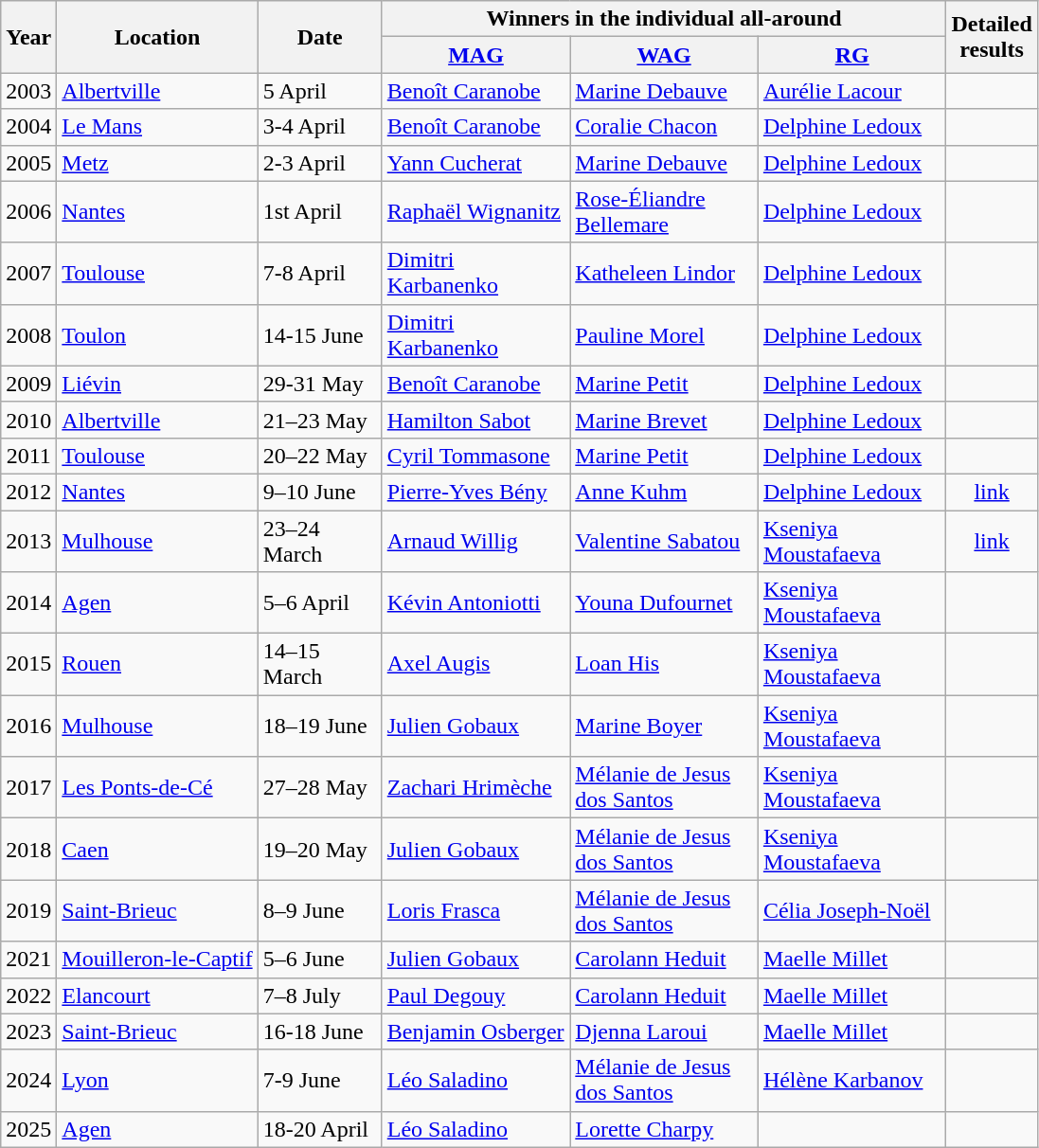<table class="wikitable">
<tr>
<th scope=col rowspan=2>Year</th>
<th scope=col rowspan=2>Location</th>
<th scope=col rowspan=2 width=80px>Date</th>
<th scope=col colspan=3>Winners in the individual all-around</th>
<th scope=col rowspan=2>Detailed<br>results</th>
</tr>
<tr>
<th scope=col align=center width=125px><a href='#'>MAG</a></th>
<th scope=col align=center width=125px><a href='#'>WAG</a></th>
<th scope=col align=center width=125px><a href='#'>RG</a></th>
</tr>
<tr>
<td style="text-align:center">2003</td>
<td><a href='#'>Albertville</a></td>
<td>5 April</td>
<td><a href='#'>Benoît Caranobe</a></td>
<td><a href='#'>Marine Debauve</a></td>
<td><a href='#'>Aurélie Lacour</a></td>
<td align="center"></td>
</tr>
<tr>
<td style="text-align:center">2004</td>
<td><a href='#'>Le Mans</a></td>
<td>3-4 April</td>
<td><a href='#'>Benoît Caranobe</a></td>
<td><a href='#'>Coralie Chacon</a></td>
<td><a href='#'>Delphine Ledoux</a></td>
<td align="center"></td>
</tr>
<tr>
<td style="text-align:center">2005</td>
<td><a href='#'>Metz</a></td>
<td>2-3 April</td>
<td><a href='#'>Yann Cucherat</a></td>
<td><a href='#'>Marine Debauve</a></td>
<td><a href='#'>Delphine Ledoux</a></td>
<td align="center"></td>
</tr>
<tr>
<td style="text-align:center">2006</td>
<td><a href='#'>Nantes</a></td>
<td>1st April</td>
<td><a href='#'>Raphaël Wignanitz</a></td>
<td><a href='#'>Rose-Éliandre Bellemare</a></td>
<td><a href='#'>Delphine Ledoux</a></td>
<td align="center"></td>
</tr>
<tr>
<td style="text-align:center">2007</td>
<td><a href='#'>Toulouse</a></td>
<td>7-8 April</td>
<td><a href='#'>Dimitri Karbanenko</a></td>
<td><a href='#'>Katheleen Lindor</a></td>
<td><a href='#'>Delphine Ledoux</a></td>
<td align="center"></td>
</tr>
<tr>
<td style="text-align:center">2008</td>
<td><a href='#'>Toulon</a></td>
<td>14-15 June</td>
<td><a href='#'>Dimitri Karbanenko</a></td>
<td><a href='#'>Pauline Morel</a></td>
<td><a href='#'>Delphine Ledoux</a></td>
<td align="center"></td>
</tr>
<tr>
<td style="text-align:center">2009</td>
<td><a href='#'>Liévin</a></td>
<td>29-31 May</td>
<td><a href='#'>Benoît Caranobe</a></td>
<td><a href='#'>Marine Petit</a></td>
<td><a href='#'>Delphine Ledoux</a></td>
<td align="center"></td>
</tr>
<tr>
<td style="text-align:center">2010</td>
<td><a href='#'>Albertville</a></td>
<td>21–23 May</td>
<td><a href='#'>Hamilton Sabot</a></td>
<td><a href='#'>Marine Brevet</a></td>
<td><a href='#'>Delphine Ledoux</a></td>
<td align="center"></td>
</tr>
<tr>
<td style="text-align:center">2011</td>
<td><a href='#'>Toulouse</a></td>
<td>20–22 May</td>
<td><a href='#'>Cyril Tommasone</a></td>
<td><a href='#'>Marine Petit</a></td>
<td><a href='#'>Delphine Ledoux</a></td>
<td align="center"></td>
</tr>
<tr>
<td style="text-align:center">2012</td>
<td><a href='#'>Nantes</a></td>
<td>9–10 June</td>
<td><a href='#'>Pierre-Yves Bény</a></td>
<td><a href='#'>Anne Kuhm</a></td>
<td><a href='#'>Delphine Ledoux</a></td>
<td align="center"><a href='#'>link</a></td>
</tr>
<tr>
<td style="text-align:center">2013</td>
<td><a href='#'>Mulhouse</a></td>
<td>23–24 March</td>
<td><a href='#'>Arnaud Willig</a></td>
<td><a href='#'>Valentine Sabatou</a></td>
<td><a href='#'>Kseniya Moustafaeva</a></td>
<td align="center"><a href='#'>link</a></td>
</tr>
<tr>
<td style="text-align:center">2014</td>
<td><a href='#'>Agen</a></td>
<td>5–6 April</td>
<td><a href='#'>Kévin Antoniotti</a></td>
<td><a href='#'>Youna Dufournet</a></td>
<td><a href='#'>Kseniya Moustafaeva</a></td>
<td></td>
</tr>
<tr>
<td style="text-align:center">2015</td>
<td><a href='#'>Rouen</a></td>
<td>14–15 March</td>
<td><a href='#'>Axel Augis</a></td>
<td><a href='#'>Loan His</a></td>
<td><a href='#'>Kseniya Moustafaeva</a></td>
<td></td>
</tr>
<tr>
<td style="text-align:center">2016</td>
<td><a href='#'>Mulhouse</a></td>
<td>18–19 June</td>
<td><a href='#'>Julien Gobaux</a></td>
<td><a href='#'>Marine Boyer</a></td>
<td><a href='#'>Kseniya Moustafaeva</a></td>
<td></td>
</tr>
<tr>
<td style="text-align:center">2017</td>
<td><a href='#'>Les Ponts-de-Cé</a></td>
<td>27–28 May</td>
<td><a href='#'>Zachari Hrimèche</a></td>
<td><a href='#'>Mélanie de Jesus dos Santos</a></td>
<td><a href='#'>Kseniya Moustafaeva</a></td>
<td></td>
</tr>
<tr>
<td style="text-align:center">2018</td>
<td><a href='#'>Caen</a></td>
<td>19–20 May</td>
<td><a href='#'>Julien Gobaux</a></td>
<td><a href='#'>Mélanie de Jesus dos Santos</a></td>
<td><a href='#'>Kseniya Moustafaeva</a></td>
<td></td>
</tr>
<tr>
<td style="text-align:center">2019</td>
<td><a href='#'>Saint-Brieuc</a></td>
<td>8–9 June</td>
<td><a href='#'>Loris Frasca</a></td>
<td><a href='#'>Mélanie de Jesus dos Santos</a></td>
<td><a href='#'>Célia Joseph-Noël</a></td>
<td></td>
</tr>
<tr>
<td style="text-align:center">2021</td>
<td><a href='#'>Mouilleron-le-Captif</a></td>
<td>5–6 June</td>
<td><a href='#'>Julien Gobaux</a></td>
<td><a href='#'>Carolann Heduit</a></td>
<td><a href='#'>Maelle Millet</a></td>
<td></td>
</tr>
<tr>
<td style="text-align:center">2022</td>
<td><a href='#'>Elancourt</a></td>
<td>7–8 July</td>
<td><a href='#'>Paul Degouy</a></td>
<td><a href='#'>Carolann Heduit</a></td>
<td><a href='#'>Maelle Millet</a></td>
<td align="center"></td>
</tr>
<tr>
<td style="text-align:center">2023</td>
<td><a href='#'>Saint-Brieuc</a></td>
<td>16-18 June</td>
<td><a href='#'>Benjamin Osberger</a></td>
<td><a href='#'>Djenna Laroui</a></td>
<td><a href='#'>Maelle Millet</a></td>
<td align="center"></td>
</tr>
<tr>
<td style="text-align:center">2024</td>
<td><a href='#'>Lyon</a></td>
<td>7-9 June</td>
<td><a href='#'>Léo Saladino</a></td>
<td><a href='#'>Mélanie de Jesus dos Santos</a></td>
<td><a href='#'>Hélène Karbanov</a></td>
<td align="center"></td>
</tr>
<tr>
<td style="text-align:center">2025</td>
<td><a href='#'>Agen</a></td>
<td>18-20 April</td>
<td><a href='#'>Léo Saladino</a></td>
<td><a href='#'>Lorette Charpy</a></td>
<td></td>
<td align="center"></td>
</tr>
</table>
